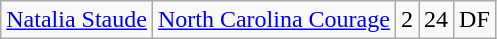<table class="wikitable" style="text-align:center;">
<tr>
<td> <a href='#'>Natalia Staude</a></td>
<td><a href='#'>North Carolina Courage</a></td>
<td>2</td>
<td>24</td>
<td>DF</td>
</tr>
</table>
